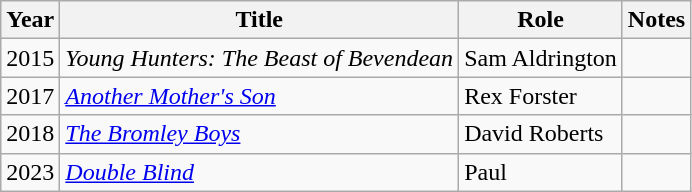<table class="wikitable">
<tr style="text-align:center;">
<th>Year</th>
<th>Title</th>
<th>Role</th>
<th>Notes</th>
</tr>
<tr>
<td>2015</td>
<td><em>Young Hunters: The Beast of Bevendean</em></td>
<td>Sam Aldrington</td>
<td></td>
</tr>
<tr>
<td>2017</td>
<td><em><a href='#'>Another Mother's Son</a></em></td>
<td>Rex Forster</td>
<td></td>
</tr>
<tr>
<td>2018</td>
<td><em><a href='#'>The Bromley Boys</a></em></td>
<td>David Roberts</td>
<td></td>
</tr>
<tr>
<td>2023</td>
<td><em><a href='#'>Double Blind</a></em></td>
<td>Paul</td>
</tr>
</table>
